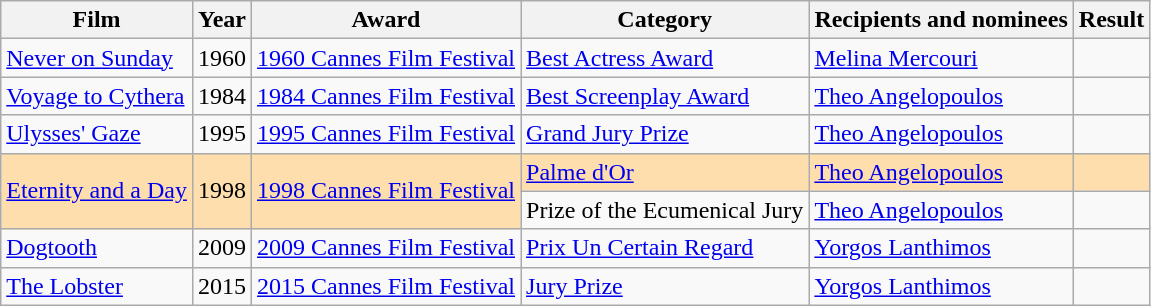<table class="wikitable">
<tr>
<th>Film</th>
<th>Year</th>
<th>Award</th>
<th>Category</th>
<th>Recipients and nominees</th>
<th>Result</th>
</tr>
<tr>
<td><a href='#'>Never on Sunday</a></td>
<td>1960</td>
<td><a href='#'>1960 Cannes Film Festival</a></td>
<td><a href='#'>Best Actress Award</a></td>
<td><a href='#'>Melina Mercouri</a></td>
<td></td>
</tr>
<tr>
<td><a href='#'>Voyage to Cythera</a></td>
<td>1984</td>
<td><a href='#'>1984 Cannes Film Festival</a></td>
<td><a href='#'>Best Screenplay Award</a></td>
<td><a href='#'>Theo Angelopoulos</a></td>
<td></td>
</tr>
<tr>
<td><a href='#'>Ulysses' Gaze</a></td>
<td>1995</td>
<td><a href='#'>1995 Cannes Film Festival</a></td>
<td><a href='#'>Grand Jury Prize</a></td>
<td><a href='#'>Theo Angelopoulos</a></td>
<td></td>
</tr>
<tr style="background:#FFDEAD;">
<td rowspan="2"><a href='#'>Eternity and a Day</a></td>
<td rowspan="2">1998</td>
<td rowspan="2"><a href='#'>1998 Cannes Film Festival</a></td>
<td><a href='#'>Palme d'Or</a></td>
<td><a href='#'>Theo Angelopoulos</a></td>
<td></td>
</tr>
<tr>
<td>Prize of the Ecumenical Jury</td>
<td><a href='#'>Theo Angelopoulos</a></td>
<td></td>
</tr>
<tr>
<td><a href='#'>Dogtooth</a></td>
<td>2009</td>
<td><a href='#'>2009 Cannes Film Festival</a></td>
<td><a href='#'>Prix Un Certain Regard</a></td>
<td><a href='#'>Yorgos Lanthimos</a></td>
<td></td>
</tr>
<tr>
<td><a href='#'>The Lobster</a></td>
<td>2015</td>
<td><a href='#'>2015 Cannes Film Festival</a></td>
<td><a href='#'>Jury Prize</a></td>
<td><a href='#'>Yorgos Lanthimos</a></td>
<td></td>
</tr>
</table>
